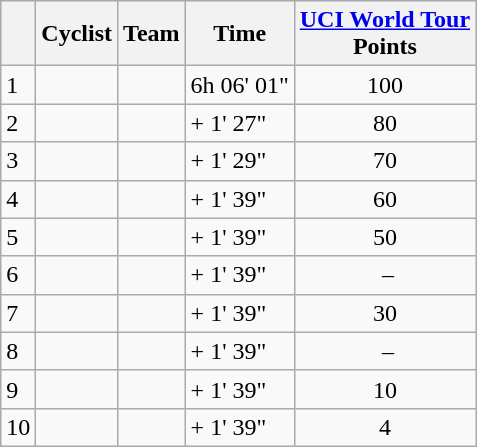<table class="wikitable">
<tr style="background:#ccccff;">
<th></th>
<th>Cyclist</th>
<th>Team</th>
<th>Time</th>
<th><a href='#'>UCI World Tour</a><br>Points</th>
</tr>
<tr>
<td>1</td>
<td></td>
<td></td>
<td>6h 06' 01"</td>
<td align="center">100</td>
</tr>
<tr>
<td>2</td>
<td></td>
<td></td>
<td>+ 1' 27"</td>
<td align="center">80</td>
</tr>
<tr>
<td>3</td>
<td></td>
<td></td>
<td>+ 1' 29"</td>
<td align="center">70</td>
</tr>
<tr>
<td>4</td>
<td></td>
<td></td>
<td>+ 1' 39"</td>
<td align="center">60</td>
</tr>
<tr>
<td>5</td>
<td></td>
<td></td>
<td>+ 1' 39"</td>
<td align="center">50</td>
</tr>
<tr>
<td>6</td>
<td></td>
<td></td>
<td>+ 1' 39"</td>
<td align="center"> –</td>
</tr>
<tr>
<td>7</td>
<td></td>
<td></td>
<td>+ 1' 39"</td>
<td align="center">30</td>
</tr>
<tr>
<td>8</td>
<td></td>
<td></td>
<td>+ 1' 39"</td>
<td align="center"> –</td>
</tr>
<tr>
<td>9</td>
<td></td>
<td></td>
<td>+ 1' 39"</td>
<td align="center">10</td>
</tr>
<tr>
<td>10</td>
<td></td>
<td></td>
<td>+ 1' 39"</td>
<td align="center">4</td>
</tr>
</table>
